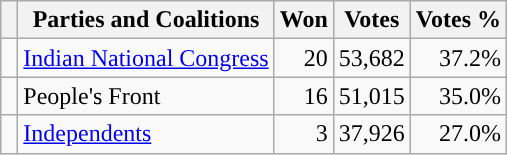<table class="wikitable Sortable" border="2">
<tr valign="top">
<th></th>
<th>Parties and Coalitions</th>
<th>Won</th>
<th>Votes</th>
<th>Votes %</th>
</tr>
<tr>
<td style="background-color:"> </td>
<td style="text-align:left;"><a href='#'>Indian National Congress</a></td>
<td align="right">20</td>
<td align="right">53,682</td>
<td align="right">37.2%</td>
</tr>
<tr>
<td style="background-color:"> </td>
<td style="text-align:left;">People's Front</td>
<td align="right">16</td>
<td align="right">51,015</td>
<td align="right">35.0%</td>
</tr>
<tr>
<td style="background-color:"> </td>
<td style="text-align:left;"><a href='#'>Independents</a></td>
<td align="right">3</td>
<td align="right">37,926</td>
<td align="right">27.0%</td>
</tr>
</table>
